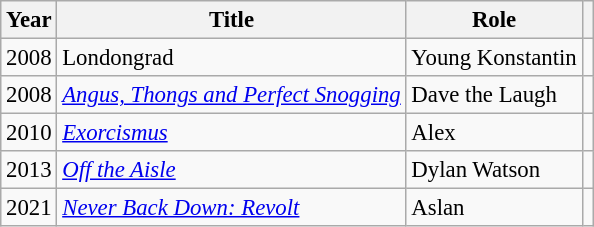<table class="wikitable" style="font-size:95%;">
<tr>
<th>Year</th>
<th>Title</th>
<th>Role</th>
<th></th>
</tr>
<tr>
<td>2008</td>
<td>Londongrad</td>
<td>Young Konstantin</td>
<td></td>
</tr>
<tr>
<td>2008</td>
<td><em><a href='#'>Angus, Thongs and Perfect Snogging</a></em></td>
<td>Dave the Laugh</td>
<td></td>
</tr>
<tr>
<td>2010</td>
<td><em><a href='#'>Exorcismus</a></em></td>
<td>Alex</td>
<td></td>
</tr>
<tr>
<td>2013</td>
<td><em><a href='#'>Off the Aisle</a></em></td>
<td>Dylan Watson</td>
<td></td>
</tr>
<tr>
<td>2021</td>
<td><em><a href='#'>Never Back Down: Revolt</a></em></td>
<td>Aslan</td>
<td></td>
</tr>
</table>
